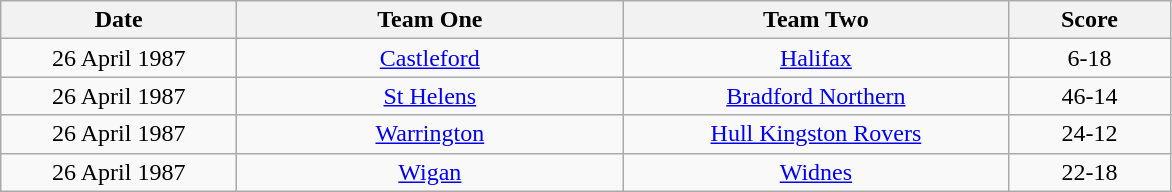<table class="wikitable" style="text-align: center">
<tr>
<th width=150>Date</th>
<th width=250>Team One</th>
<th width=250>Team Two</th>
<th width=100>Score</th>
</tr>
<tr>
<td>26 April 1987</td>
<td><a href='#'>Castleford</a></td>
<td><a href='#'>Halifax</a></td>
<td>6-18</td>
</tr>
<tr>
<td>26 April 1987</td>
<td><a href='#'>St Helens</a></td>
<td><a href='#'>Bradford Northern</a></td>
<td>46-14</td>
</tr>
<tr>
<td>26 April 1987</td>
<td><a href='#'>Warrington</a></td>
<td><a href='#'>Hull Kingston Rovers</a></td>
<td>24-12</td>
</tr>
<tr>
<td>26 April 1987</td>
<td><a href='#'>Wigan</a></td>
<td><a href='#'>Widnes</a></td>
<td>22-18</td>
</tr>
</table>
